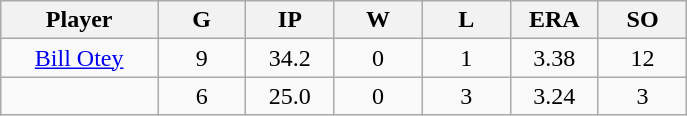<table class="wikitable sortable">
<tr>
<th bgcolor="#DDDDFF" width="16%">Player</th>
<th bgcolor="#DDDDFF" width="9%">G</th>
<th bgcolor="#DDDDFF" width="9%">IP</th>
<th bgcolor="#DDDDFF" width="9%">W</th>
<th bgcolor="#DDDDFF" width="9%">L</th>
<th bgcolor="#DDDDFF" width="9%">ERA</th>
<th bgcolor="#DDDDFF" width="9%">SO</th>
</tr>
<tr align="center">
<td><a href='#'>Bill Otey</a></td>
<td>9</td>
<td>34.2</td>
<td>0</td>
<td>1</td>
<td>3.38</td>
<td>12</td>
</tr>
<tr align=center>
<td></td>
<td>6</td>
<td>25.0</td>
<td>0</td>
<td>3</td>
<td>3.24</td>
<td>3</td>
</tr>
</table>
